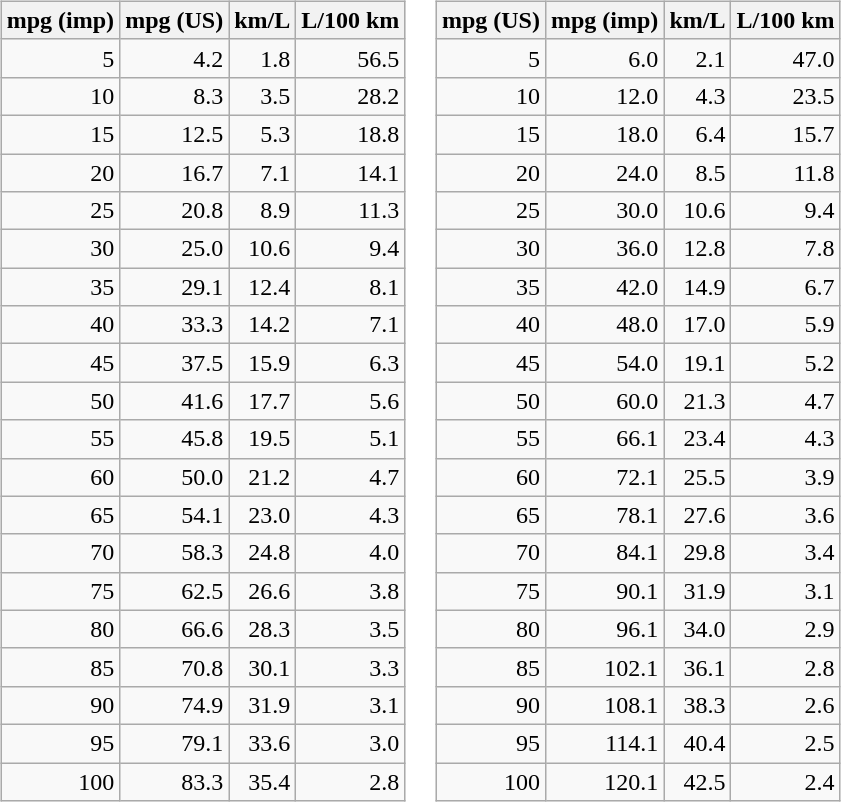<table style="text-align:right; border:0;">
<tr>
<td><br><table class="wikitable" style="float:left; text-align:right;">
<tr>
<th>mpg (imp)</th>
<th>mpg (US)</th>
<th>km/L</th>
<th>L/100 km</th>
</tr>
<tr>
<td>5</td>
<td>4.2</td>
<td>1.8</td>
<td>56.5</td>
</tr>
<tr>
<td>10</td>
<td>8.3</td>
<td>3.5</td>
<td>28.2</td>
</tr>
<tr>
<td>15</td>
<td>12.5</td>
<td>5.3</td>
<td>18.8</td>
</tr>
<tr>
<td>20</td>
<td>16.7</td>
<td>7.1</td>
<td>14.1</td>
</tr>
<tr>
<td>25</td>
<td>20.8</td>
<td>8.9</td>
<td>11.3</td>
</tr>
<tr>
<td>30</td>
<td>25.0</td>
<td>10.6</td>
<td>9.4</td>
</tr>
<tr>
<td>35</td>
<td>29.1</td>
<td>12.4</td>
<td>8.1</td>
</tr>
<tr>
<td>40</td>
<td>33.3</td>
<td>14.2</td>
<td>7.1</td>
</tr>
<tr>
<td>45</td>
<td>37.5</td>
<td>15.9</td>
<td>6.3</td>
</tr>
<tr>
<td>50</td>
<td>41.6</td>
<td>17.7</td>
<td>5.6</td>
</tr>
<tr>
<td>55</td>
<td>45.8</td>
<td>19.5</td>
<td>5.1</td>
</tr>
<tr>
<td>60</td>
<td>50.0</td>
<td>21.2</td>
<td>4.7</td>
</tr>
<tr>
<td>65</td>
<td>54.1</td>
<td>23.0</td>
<td>4.3</td>
</tr>
<tr>
<td>70</td>
<td>58.3</td>
<td>24.8</td>
<td>4.0</td>
</tr>
<tr>
<td>75</td>
<td>62.5</td>
<td>26.6</td>
<td>3.8</td>
</tr>
<tr>
<td>80</td>
<td>66.6</td>
<td>28.3</td>
<td>3.5</td>
</tr>
<tr>
<td>85</td>
<td>70.8</td>
<td>30.1</td>
<td>3.3</td>
</tr>
<tr>
<td>90</td>
<td>74.9</td>
<td>31.9</td>
<td>3.1</td>
</tr>
<tr>
<td>95</td>
<td>79.1</td>
<td>33.6</td>
<td>3.0</td>
</tr>
<tr>
<td>100</td>
<td>83.3</td>
<td>35.4</td>
<td>2.8</td>
</tr>
</table>
</td>
<td><br><table class="wikitable" style="float:right; text-align:right;">
<tr>
<th>mpg (US)</th>
<th>mpg (imp)</th>
<th>km/L</th>
<th>L/100 km</th>
</tr>
<tr>
<td>5</td>
<td>6.0</td>
<td>2.1</td>
<td>47.0</td>
</tr>
<tr>
<td>10</td>
<td>12.0</td>
<td>4.3</td>
<td>23.5</td>
</tr>
<tr>
<td>15</td>
<td>18.0</td>
<td>6.4</td>
<td>15.7</td>
</tr>
<tr>
<td>20</td>
<td>24.0</td>
<td>8.5</td>
<td>11.8</td>
</tr>
<tr>
<td>25</td>
<td>30.0</td>
<td>10.6</td>
<td>9.4</td>
</tr>
<tr>
<td>30</td>
<td>36.0</td>
<td>12.8</td>
<td>7.8</td>
</tr>
<tr>
<td>35</td>
<td>42.0</td>
<td>14.9</td>
<td>6.7</td>
</tr>
<tr>
<td>40</td>
<td>48.0</td>
<td>17.0</td>
<td>5.9</td>
</tr>
<tr>
<td>45</td>
<td>54.0</td>
<td>19.1</td>
<td>5.2</td>
</tr>
<tr>
<td>50</td>
<td>60.0</td>
<td>21.3</td>
<td>4.7</td>
</tr>
<tr>
<td>55</td>
<td>66.1</td>
<td>23.4</td>
<td>4.3</td>
</tr>
<tr>
<td>60</td>
<td>72.1</td>
<td>25.5</td>
<td>3.9</td>
</tr>
<tr>
<td>65</td>
<td>78.1</td>
<td>27.6</td>
<td>3.6</td>
</tr>
<tr>
<td>70</td>
<td>84.1</td>
<td>29.8</td>
<td>3.4</td>
</tr>
<tr>
<td>75</td>
<td>90.1</td>
<td>31.9</td>
<td>3.1</td>
</tr>
<tr>
<td>80</td>
<td>96.1</td>
<td>34.0</td>
<td>2.9</td>
</tr>
<tr>
<td>85</td>
<td>102.1</td>
<td>36.1</td>
<td>2.8</td>
</tr>
<tr>
<td>90</td>
<td>108.1</td>
<td>38.3</td>
<td>2.6</td>
</tr>
<tr>
<td>95</td>
<td>114.1</td>
<td>40.4</td>
<td>2.5</td>
</tr>
<tr>
<td>100</td>
<td>120.1</td>
<td>42.5</td>
<td>2.4</td>
</tr>
</table>
</td>
</tr>
</table>
